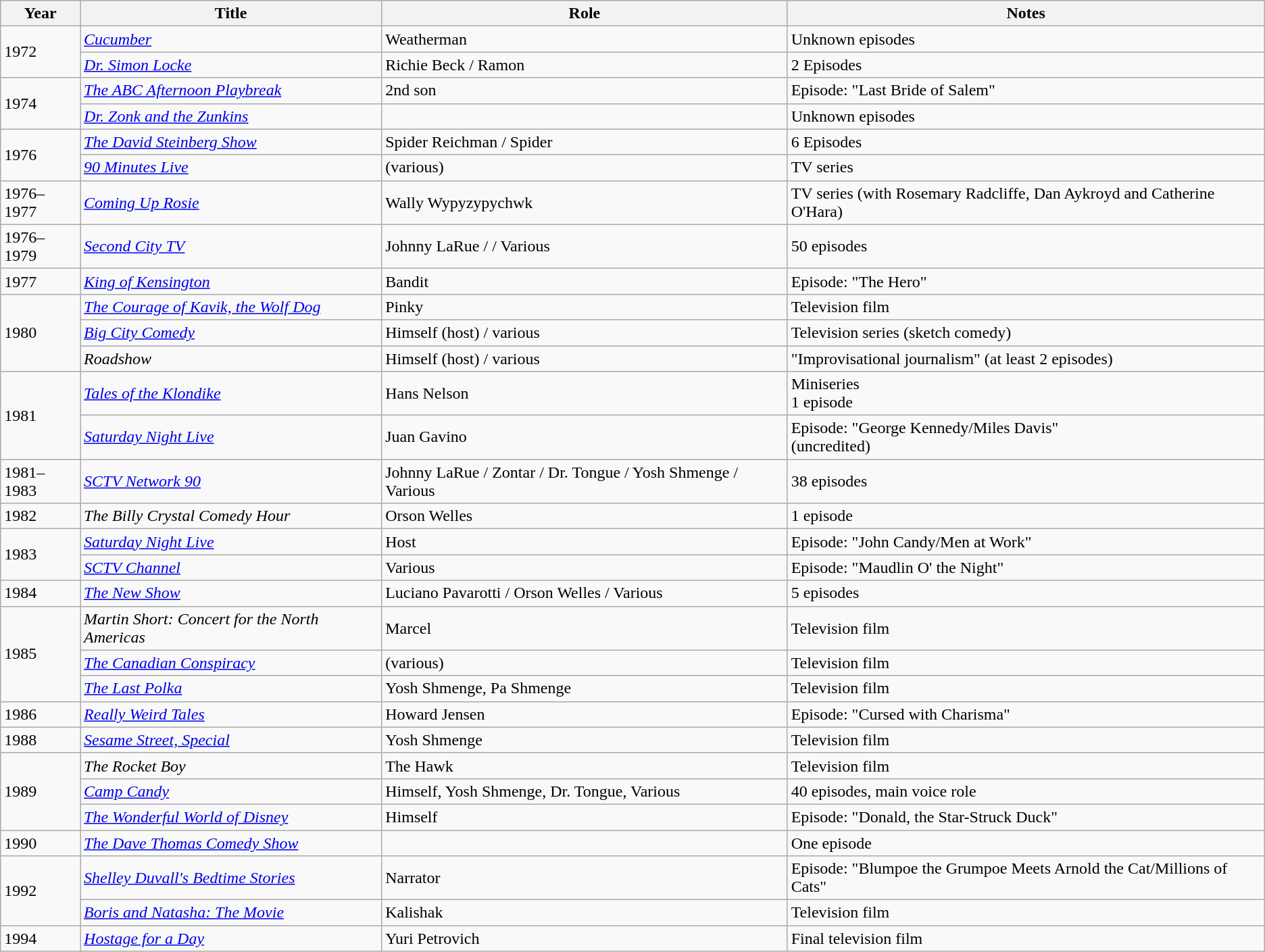<table class="wikitable sortable">
<tr>
<th>Year</th>
<th>Title</th>
<th>Role</th>
<th class="unsortable">Notes</th>
</tr>
<tr>
<td rowspan=2>1972</td>
<td><em><a href='#'>Cucumber</a></em></td>
<td>Weatherman</td>
<td>Unknown episodes</td>
</tr>
<tr>
<td><em><a href='#'>Dr. Simon Locke</a></em></td>
<td>Richie Beck / Ramon</td>
<td>2 Episodes</td>
</tr>
<tr>
<td rowspan=2>1974</td>
<td data-sort-value="ABC Afternoon Playbreak, The"><em><a href='#'>The ABC Afternoon Playbreak</a></em></td>
<td>2nd son</td>
<td>Episode: "Last Bride of Salem"</td>
</tr>
<tr>
<td><em><a href='#'>Dr. Zonk and the Zunkins</a></em></td>
<td></td>
<td>Unknown episodes</td>
</tr>
<tr>
<td rowspan=2>1976</td>
<td data-sort-value="David Steinberg Show, The"><em><a href='#'>The David Steinberg Show</a></em></td>
<td>Spider Reichman / Spider</td>
<td>6 Episodes</td>
</tr>
<tr>
<td><em><a href='#'>90 Minutes Live</a></em></td>
<td>(various)</td>
<td>TV series</td>
</tr>
<tr>
<td>1976–1977</td>
<td><em><a href='#'>Coming Up Rosie</a></em></td>
<td>Wally Wypyzypychwk</td>
<td>TV series (with Rosemary Radcliffe, Dan Aykroyd and Catherine O'Hara)</td>
</tr>
<tr>
<td>1976–1979</td>
<td><em><a href='#'>Second City TV</a></em></td>
<td>Johnny LaRue / / Various</td>
<td>50 episodes</td>
</tr>
<tr>
<td>1977</td>
<td><em><a href='#'>King of Kensington</a></em></td>
<td>Bandit</td>
<td>Episode: "The Hero"</td>
</tr>
<tr>
<td rowspan="3">1980</td>
<td data-sort-value="Courage of Kavik, the Wolf Dog, The"><em><a href='#'>The Courage of Kavik, the Wolf Dog</a></em></td>
<td>Pinky</td>
<td>Television film</td>
</tr>
<tr>
<td><em><a href='#'>Big City Comedy</a></em></td>
<td>Himself (host) / various</td>
<td>Television series (sketch comedy)</td>
</tr>
<tr>
<td><em>Roadshow</em></td>
<td>Himself (host) / various</td>
<td>"Improvisational journalism" (at least 2 episodes)</td>
</tr>
<tr>
<td rowspan=2>1981</td>
<td><em><a href='#'>Tales of the Klondike</a></em></td>
<td>Hans Nelson</td>
<td>Miniseries<br>1 episode</td>
</tr>
<tr>
<td><em><a href='#'>Saturday Night Live</a></em></td>
<td>Juan Gavino</td>
<td>Episode: "George Kennedy/Miles Davis" <br> (uncredited)</td>
</tr>
<tr>
<td>1981–1983</td>
<td><em><a href='#'>SCTV Network 90</a></em></td>
<td>Johnny LaRue / Zontar / Dr. Tongue / Yosh Shmenge / Various</td>
<td>38 episodes</td>
</tr>
<tr>
<td>1982</td>
<td data-sort-value="Billy Crystal Comedy Hour, The"><em>The Billy Crystal Comedy Hour</em></td>
<td>Orson Welles</td>
<td>1 episode</td>
</tr>
<tr>
<td rowspan=2>1983</td>
<td><em><a href='#'>Saturday Night Live</a></em></td>
<td>Host</td>
<td>Episode: "John Candy/Men at Work"</td>
</tr>
<tr>
<td><em><a href='#'>SCTV Channel</a></em></td>
<td>Various</td>
<td>Episode: "Maudlin O' the Night"</td>
</tr>
<tr>
<td>1984</td>
<td data-sort-value="New Show, The"><em><a href='#'>The New Show</a></em></td>
<td>Luciano Pavarotti / Orson Welles / Various</td>
<td>5 episodes</td>
</tr>
<tr>
<td rowspan=3>1985</td>
<td><em>Martin Short: Concert for the North Americas</em></td>
<td>Marcel</td>
<td>Television film</td>
</tr>
<tr>
<td data-sort-value="Canadian Conspiracy, The"><em><a href='#'>The Canadian Conspiracy</a></em></td>
<td>(various)</td>
<td>Television film</td>
</tr>
<tr>
<td data-sort-value="Last Polka, The"><em><a href='#'>The Last Polka</a></em></td>
<td>Yosh Shmenge, Pa Shmenge</td>
<td>Television film</td>
</tr>
<tr>
<td>1986</td>
<td><em><a href='#'>Really Weird Tales</a></em></td>
<td>Howard Jensen</td>
<td>Episode: "Cursed with Charisma"</td>
</tr>
<tr>
<td>1988</td>
<td><em><a href='#'>Sesame Street, Special</a></em></td>
<td>Yosh Shmenge</td>
<td>Television film</td>
</tr>
<tr>
<td rowspan="3">1989</td>
<td data-sort-value="Rocket Boy, The"><em>The Rocket Boy</em></td>
<td>The Hawk</td>
<td>Television film</td>
</tr>
<tr>
<td><em><a href='#'>Camp Candy</a></em></td>
<td>Himself, Yosh Shmenge, Dr. Tongue, Various</td>
<td>40 episodes, main voice role</td>
</tr>
<tr>
<td data-sort-value="Wonderful World of Disney, The"><em><a href='#'>The Wonderful World of Disney</a></em></td>
<td>Himself</td>
<td>Episode: "Donald, the Star-Struck Duck"</td>
</tr>
<tr>
<td>1990</td>
<td data-sort-value="Dave Thomas Comedy Show, The"><em><a href='#'>The Dave Thomas Comedy Show</a></em></td>
<td></td>
<td>One episode</td>
</tr>
<tr>
<td rowspan=2>1992</td>
<td><em><a href='#'>Shelley Duvall's Bedtime Stories</a></em></td>
<td>Narrator</td>
<td>Episode: "Blumpoe the Grumpoe Meets Arnold the Cat/Millions of Cats"</td>
</tr>
<tr>
<td><em><a href='#'>Boris and Natasha: The Movie</a></em></td>
<td>Kalishak</td>
<td>Television film</td>
</tr>
<tr>
<td>1994</td>
<td><em><a href='#'>Hostage for a Day</a></em></td>
<td>Yuri Petrovich</td>
<td>Final television film</td>
</tr>
</table>
